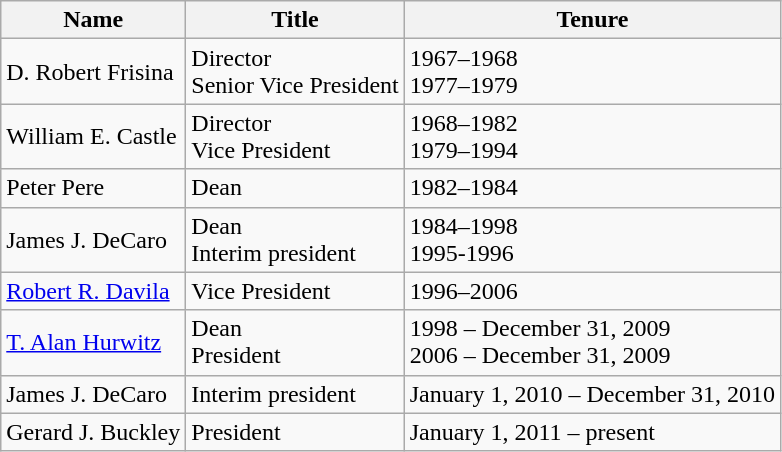<table class="wikitable">
<tr>
<th>Name</th>
<th>Title</th>
<th>Tenure</th>
</tr>
<tr>
<td>D. Robert Frisina</td>
<td>Director<br>Senior Vice President</td>
<td>1967–1968<br>1977–1979</td>
</tr>
<tr>
<td>William E. Castle</td>
<td>Director<br>Vice President</td>
<td>1968–1982<br>1979–1994</td>
</tr>
<tr>
<td>Peter Pere</td>
<td>Dean</td>
<td>1982–1984</td>
</tr>
<tr>
<td>James J. DeCaro</td>
<td>Dean<br>Interim president</td>
<td>1984–1998<br>1995-1996</td>
</tr>
<tr>
<td><a href='#'>Robert R. Davila</a></td>
<td>Vice President</td>
<td>1996–2006</td>
</tr>
<tr>
<td><a href='#'>T. Alan Hurwitz</a></td>
<td>Dean<br>President</td>
<td>1998 – December 31, 2009<br>2006 – December 31, 2009</td>
</tr>
<tr>
<td>James J. DeCaro</td>
<td>Interim president</td>
<td>January 1, 2010 – December 31, 2010</td>
</tr>
<tr>
<td>Gerard J. Buckley</td>
<td>President</td>
<td>January 1, 2011 – present</td>
</tr>
</table>
